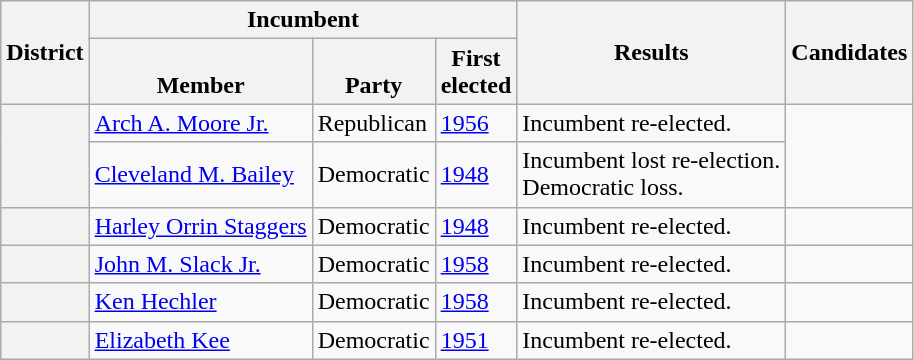<table class="wikitable sortable">
<tr>
<th rowspan=2>District</th>
<th colspan=3>Incumbent</th>
<th rowspan=2>Results</th>
<th rowspan=2 class="unsortable">Candidates</th>
</tr>
<tr valign=bottom>
<th>Member</th>
<th>Party</th>
<th>First<br>elected</th>
</tr>
<tr>
<th rowspan=2></th>
<td><a href='#'>Arch A. Moore Jr.</a></td>
<td>Republican</td>
<td><a href='#'>1956</a></td>
<td>Incumbent re-elected.</td>
<td rowspan=2 nowrap></td>
</tr>
<tr>
<td><a href='#'>Cleveland M. Bailey</a><br></td>
<td>Democratic</td>
<td><a href='#'>1948</a></td>
<td>Incumbent lost re-election.<br>Democratic loss.</td>
</tr>
<tr>
<th></th>
<td><a href='#'>Harley Orrin Staggers</a></td>
<td>Democratic</td>
<td><a href='#'>1948</a></td>
<td>Incumbent re-elected.</td>
<td nowrap></td>
</tr>
<tr>
<th></th>
<td><a href='#'>John M. Slack Jr.</a><br></td>
<td>Democratic</td>
<td><a href='#'>1958</a></td>
<td>Incumbent re-elected.</td>
<td nowrap></td>
</tr>
<tr>
<th></th>
<td><a href='#'>Ken Hechler</a></td>
<td>Democratic</td>
<td><a href='#'>1958</a></td>
<td>Incumbent re-elected.</td>
<td nowrap></td>
</tr>
<tr>
<th></th>
<td><a href='#'>Elizabeth Kee</a></td>
<td>Democratic</td>
<td><a href='#'>1951 </a></td>
<td>Incumbent re-elected.</td>
<td nowrap></td>
</tr>
</table>
